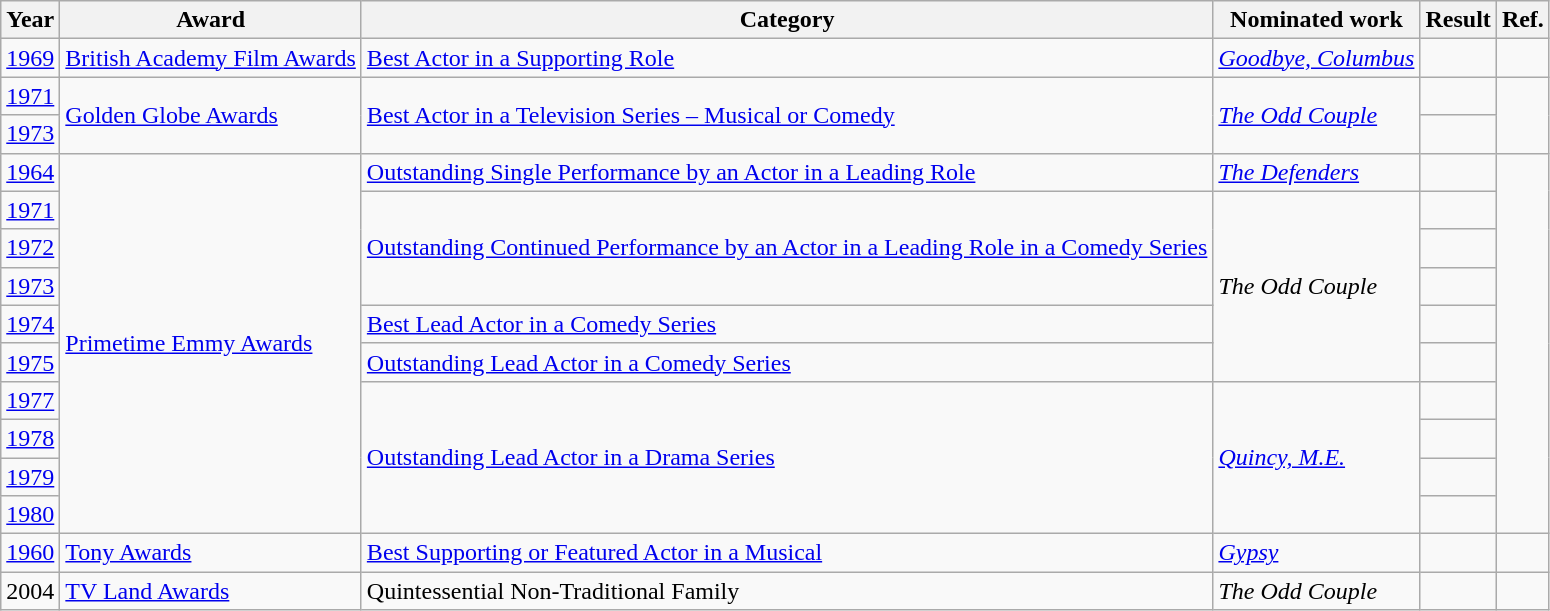<table class="wikitable">
<tr>
<th>Year</th>
<th>Award</th>
<th>Category</th>
<th>Nominated work</th>
<th>Result</th>
<th>Ref.</th>
</tr>
<tr>
<td><a href='#'>1969</a></td>
<td><a href='#'>British Academy Film Awards</a></td>
<td><a href='#'>Best Actor in a Supporting Role</a></td>
<td><em><a href='#'>Goodbye, Columbus</a></em></td>
<td></td>
<td align="center"></td>
</tr>
<tr>
<td><a href='#'>1971</a></td>
<td rowspan="2"><a href='#'>Golden Globe Awards</a></td>
<td rowspan="2"><a href='#'>Best Actor in a Television Series – Musical or Comedy</a></td>
<td rowspan="2"><em><a href='#'>The Odd Couple</a></em></td>
<td></td>
<td align="center" rowspan="2"></td>
</tr>
<tr>
<td><a href='#'>1973</a></td>
<td></td>
</tr>
<tr>
<td><a href='#'>1964</a></td>
<td rowspan="10"><a href='#'>Primetime Emmy Awards</a></td>
<td><a href='#'>Outstanding Single Performance by an Actor in a Leading Role</a></td>
<td><em><a href='#'>The Defenders</a></em></td>
<td></td>
<td align="center" rowspan="10"></td>
</tr>
<tr>
<td><a href='#'>1971</a></td>
<td rowspan="3"><a href='#'>Outstanding Continued Performance by an Actor in a Leading Role in a Comedy Series</a></td>
<td rowspan="5"><em>The Odd Couple</em></td>
<td></td>
</tr>
<tr>
<td><a href='#'>1972</a></td>
<td></td>
</tr>
<tr>
<td><a href='#'>1973</a></td>
<td></td>
</tr>
<tr>
<td><a href='#'>1974</a></td>
<td><a href='#'>Best Lead Actor in a Comedy Series</a></td>
<td></td>
</tr>
<tr>
<td><a href='#'>1975</a></td>
<td><a href='#'>Outstanding Lead Actor in a Comedy Series</a></td>
<td></td>
</tr>
<tr>
<td><a href='#'>1977</a></td>
<td rowspan="4"><a href='#'>Outstanding Lead Actor in a Drama Series</a></td>
<td rowspan="4"><em><a href='#'>Quincy, M.E.</a></em></td>
<td></td>
</tr>
<tr>
<td><a href='#'>1978</a></td>
<td></td>
</tr>
<tr>
<td><a href='#'>1979</a></td>
<td></td>
</tr>
<tr>
<td><a href='#'>1980</a></td>
<td></td>
</tr>
<tr>
<td><a href='#'>1960</a></td>
<td><a href='#'>Tony Awards</a></td>
<td><a href='#'>Best Supporting or Featured Actor in a Musical</a></td>
<td><em><a href='#'>Gypsy</a></em></td>
<td></td>
<td align="center"></td>
</tr>
<tr>
<td>2004</td>
<td><a href='#'>TV Land Awards</a></td>
<td>Quintessential Non-Traditional Family</td>
<td><em>The Odd Couple</em> <br> </td>
<td></td>
<td align="center"></td>
</tr>
</table>
